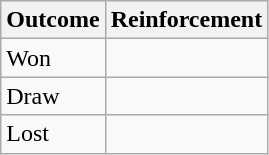<table class="wikitable">
<tr>
<th>Outcome</th>
<th>Reinforcement</th>
</tr>
<tr>
<td>Won</td>
<td></td>
</tr>
<tr>
<td>Draw</td>
<td></td>
</tr>
<tr>
<td>Lost</td>
<td></td>
</tr>
</table>
